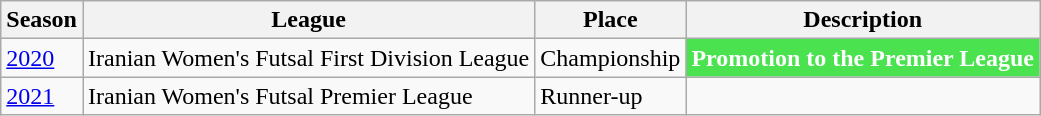<table class="wikitable">
<tr>
<th>Season</th>
<th>League</th>
<th>Place</th>
<th>Description</th>
</tr>
<tr>
<td><a href='#'>2020</a></td>
<td>Iranian Women's Futsal First Division League</td>
<td>Championship</td>
<th style="background:#4ae24f; color:white; text-align:center;">Promotion to the Premier League</th>
</tr>
<tr>
<td><a href='#'>2021</a></td>
<td>Iranian Women's Futsal Premier League</td>
<td>Runner-up</td>
<td></td>
</tr>
</table>
